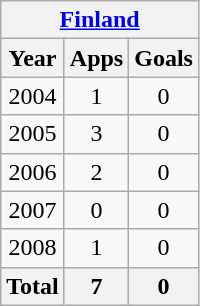<table class=wikitable style=text-align:center>
<tr>
<th colspan=4><a href='#'>Finland</a></th>
</tr>
<tr>
<th>Year</th>
<th>Apps</th>
<th>Goals</th>
</tr>
<tr>
<td>2004</td>
<td>1</td>
<td>0</td>
</tr>
<tr>
<td>2005</td>
<td>3</td>
<td>0</td>
</tr>
<tr>
<td>2006</td>
<td>2</td>
<td>0</td>
</tr>
<tr>
<td>2007</td>
<td>0</td>
<td>0</td>
</tr>
<tr>
<td>2008</td>
<td>1</td>
<td>0</td>
</tr>
<tr>
<th colspan=1>Total</th>
<th>7</th>
<th>0</th>
</tr>
</table>
